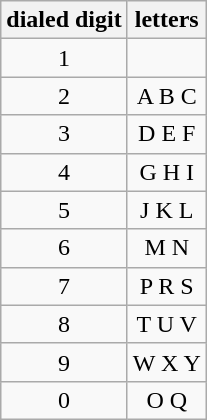<table class="wikitable" style="float:right; text-align:center;">
<tr>
<th>dialed digit</th>
<th>letters</th>
</tr>
<tr>
<td>1</td>
<td></td>
</tr>
<tr>
<td>2</td>
<td>A B C</td>
</tr>
<tr>
<td>3</td>
<td>D E F</td>
</tr>
<tr>
<td>4</td>
<td>G H I</td>
</tr>
<tr>
<td>5</td>
<td>J K L</td>
</tr>
<tr>
<td>6</td>
<td>M N</td>
</tr>
<tr>
<td>7</td>
<td>P R S</td>
</tr>
<tr>
<td>8</td>
<td>T U V</td>
</tr>
<tr>
<td>9</td>
<td>W X Y</td>
</tr>
<tr>
<td>0</td>
<td>O Q</td>
</tr>
</table>
